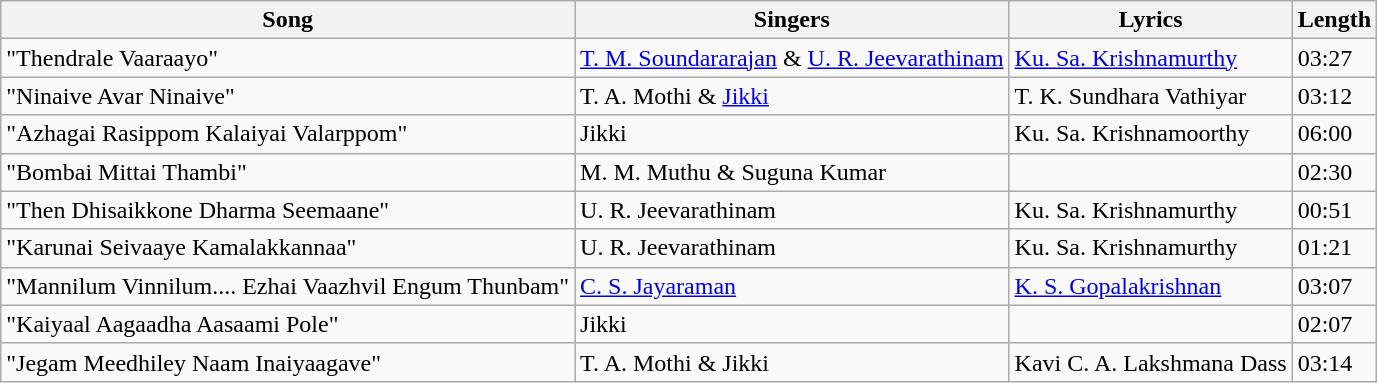<table class="wikitable">
<tr>
<th>Song</th>
<th>Singers</th>
<th>Lyrics</th>
<th>Length</th>
</tr>
<tr>
<td>"Thendrale Vaaraayo"</td>
<td><a href='#'>T. M. Soundararajan</a> & <a href='#'>U. R. Jeevarathinam</a></td>
<td><a href='#'>Ku. Sa. Krishnamurthy</a></td>
<td>03:27</td>
</tr>
<tr>
<td>"Ninaive Avar Ninaive"</td>
<td>T. A. Mothi & <a href='#'>Jikki</a></td>
<td>T. K. Sundhara Vathiyar</td>
<td>03:12</td>
</tr>
<tr>
<td>"Azhagai Rasippom Kalaiyai Valarppom"</td>
<td>Jikki</td>
<td>Ku. Sa. Krishnamoorthy</td>
<td>06:00</td>
</tr>
<tr>
<td>"Bombai Mittai Thambi"</td>
<td>M. M. Muthu & Suguna Kumar</td>
<td></td>
<td>02:30</td>
</tr>
<tr>
<td>"Then Dhisaikkone Dharma Seemaane"</td>
<td>U. R. Jeevarathinam</td>
<td>Ku. Sa. Krishnamurthy</td>
<td>00:51</td>
</tr>
<tr>
<td>"Karunai Seivaaye Kamalakkannaa"</td>
<td>U. R. Jeevarathinam</td>
<td>Ku. Sa. Krishnamurthy</td>
<td>01:21</td>
</tr>
<tr>
<td>"Mannilum Vinnilum.... Ezhai Vaazhvil Engum Thunbam"</td>
<td><a href='#'>C. S. Jayaraman</a></td>
<td><a href='#'>K. S. Gopalakrishnan</a></td>
<td>03:07</td>
</tr>
<tr>
<td>"Kaiyaal Aagaadha Aasaami Pole"</td>
<td>Jikki</td>
<td></td>
<td>02:07</td>
</tr>
<tr>
<td>"Jegam Meedhiley Naam Inaiyaagave"</td>
<td>T. A. Mothi & Jikki</td>
<td>Kavi C. A. Lakshmana Dass</td>
<td>03:14</td>
</tr>
</table>
